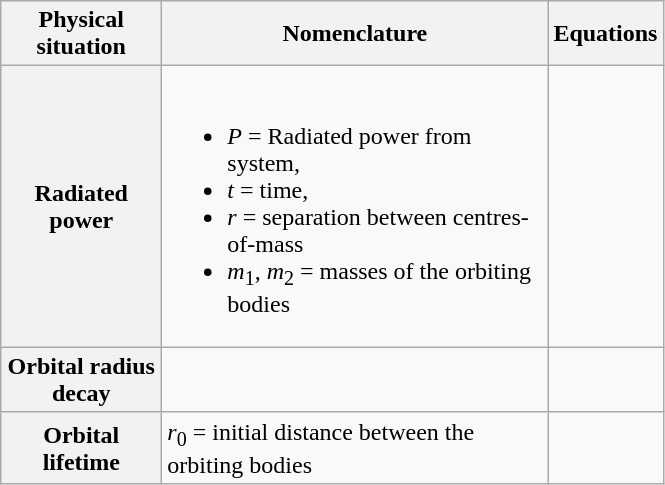<table class="wikitable">
<tr>
<th scope="col" style="width:100px;">Physical situation</th>
<th scope="col" style="width:250px;">Nomenclature</th>
<th scope="col" style="width:10px;">Equations</th>
</tr>
<tr>
<th>Radiated power</th>
<td><br><ul><li><em>P</em> = Radiated power from system,</li><li><em>t</em> = time,</li><li><em>r</em> = separation between centres-of-mass</li><li><em>m</em><sub>1</sub>, <em>m</em><sub>2</sub> = masses of the orbiting bodies</li></ul></td>
<td></td>
</tr>
<tr>
<th>Orbital radius decay</th>
<td></td>
<td></td>
</tr>
<tr>
<th>Orbital lifetime</th>
<td><em>r</em><sub>0</sub> = initial distance between the orbiting bodies</td>
<td></td>
</tr>
</table>
